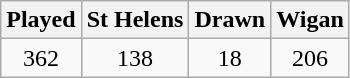<table class="wikitable" style="text-align:center">
<tr>
<th>Played</th>
<th>St Helens</th>
<th>Drawn</th>
<th>Wigan</th>
</tr>
<tr>
<td>362</td>
<td>138</td>
<td>18</td>
<td>206</td>
</tr>
</table>
